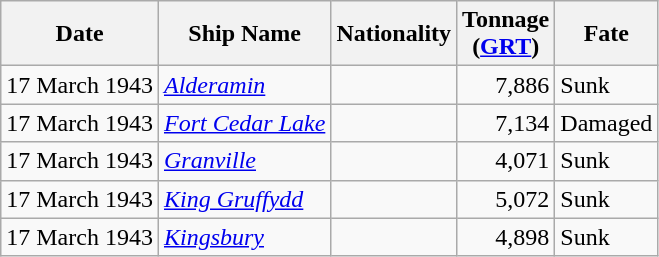<table class="wikitable sortable">
<tr>
<th>Date</th>
<th>Ship Name</th>
<th>Nationality</th>
<th>Tonnage<br>(<a href='#'>GRT</a>)</th>
<th>Fate</th>
</tr>
<tr>
<td align="right">17 March 1943</td>
<td align="left"><a href='#'><em>Alderamin</em></a></td>
<td align="left"></td>
<td align="right">7,886</td>
<td align="left">Sunk</td>
</tr>
<tr>
<td align="right">17 March 1943</td>
<td align="left"><a href='#'><em>Fort Cedar Lake</em></a></td>
<td align="left"></td>
<td align="right">7,134</td>
<td align="left">Damaged</td>
</tr>
<tr>
<td align="right">17 March 1943</td>
<td align="left"><a href='#'><em>Granville</em></a></td>
<td align="left"></td>
<td align="right">4,071</td>
<td align="left">Sunk</td>
</tr>
<tr>
<td align="right">17 March 1943</td>
<td align="left"><a href='#'><em>King Gruffydd</em></a></td>
<td align="left"></td>
<td align="right">5,072</td>
<td align="left">Sunk</td>
</tr>
<tr>
<td align="right">17 March 1943</td>
<td align="left"><a href='#'><em>Kingsbury</em></a></td>
<td align="left"></td>
<td align="right">4,898</td>
<td align="left">Sunk</td>
</tr>
</table>
